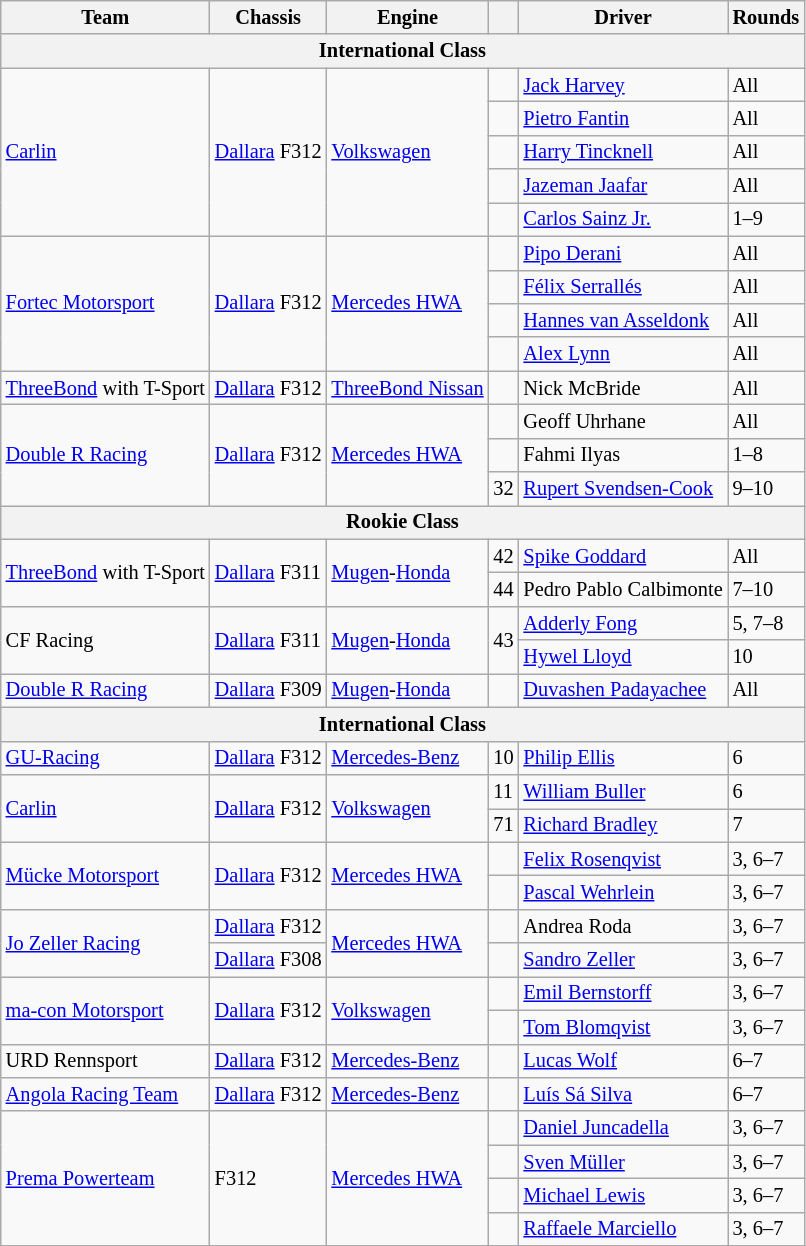<table class="wikitable" style="font-size: 85%;">
<tr>
<th>Team</th>
<th>Chassis</th>
<th>Engine</th>
<th></th>
<th>Driver</th>
<th>Rounds</th>
</tr>
<tr>
<th colspan=6>International Class</th>
</tr>
<tr>
<td rowspan=5> <a href='#'>Carlin</a></td>
<td rowspan=5><a href='#'>Dallara</a> F312</td>
<td rowspan=5><a href='#'>Volkswagen</a></td>
<td></td>
<td> <a href='#'>Jack Harvey</a></td>
<td>All</td>
</tr>
<tr>
<td></td>
<td> <a href='#'>Pietro Fantin</a></td>
<td>All</td>
</tr>
<tr>
<td></td>
<td> <a href='#'>Harry Tincknell</a></td>
<td>All</td>
</tr>
<tr>
<td></td>
<td> <a href='#'>Jazeman Jaafar</a></td>
<td>All</td>
</tr>
<tr>
<td></td>
<td> <a href='#'>Carlos Sainz Jr.</a></td>
<td>1–9</td>
</tr>
<tr>
<td rowspan=4> <a href='#'>Fortec Motorsport</a></td>
<td rowspan=4><a href='#'>Dallara</a> F312</td>
<td rowspan=4><a href='#'>Mercedes HWA</a></td>
<td></td>
<td> <a href='#'>Pipo Derani</a></td>
<td>All</td>
</tr>
<tr>
<td></td>
<td> <a href='#'>Félix Serrallés</a></td>
<td>All</td>
</tr>
<tr>
<td></td>
<td> <a href='#'>Hannes van Asseldonk</a></td>
<td>All</td>
</tr>
<tr>
<td></td>
<td> <a href='#'>Alex Lynn</a></td>
<td>All</td>
</tr>
<tr>
<td> <a href='#'>ThreeBond</a> with T-Sport</td>
<td><a href='#'>Dallara</a> F312</td>
<td><a href='#'>ThreeBond Nissan</a></td>
<td></td>
<td> Nick McBride</td>
<td>All</td>
</tr>
<tr>
<td rowspan=3> <a href='#'>Double R Racing</a></td>
<td rowspan=3><a href='#'>Dallara</a> F312</td>
<td rowspan=3><a href='#'>Mercedes HWA</a></td>
<td></td>
<td> Geoff Uhrhane</td>
<td>All</td>
</tr>
<tr>
<td></td>
<td> Fahmi Ilyas</td>
<td>1–8</td>
</tr>
<tr>
<td>32</td>
<td> <a href='#'>Rupert Svendsen-Cook</a></td>
<td>9–10</td>
</tr>
<tr>
<th colspan=6>Rookie Class</th>
</tr>
<tr>
<td rowspan=2 nowrap> <a href='#'>ThreeBond</a> with T-Sport</td>
<td rowspan=2><a href='#'>Dallara</a> F311</td>
<td rowspan=2><a href='#'>Mugen</a>-<a href='#'>Honda</a></td>
<td>42</td>
<td> <a href='#'>Spike Goddard</a></td>
<td>All</td>
</tr>
<tr>
<td>44</td>
<td nowrap> Pedro Pablo Calbimonte</td>
<td>7–10</td>
</tr>
<tr>
<td rowspan=2> CF Racing</td>
<td rowspan=2><a href='#'>Dallara</a> F311</td>
<td rowspan=2><a href='#'>Mugen</a>-<a href='#'>Honda</a></td>
<td rowspan=2>43</td>
<td> <a href='#'>Adderly Fong</a></td>
<td>5, 7–8</td>
</tr>
<tr>
<td> <a href='#'>Hywel Lloyd</a></td>
<td>10</td>
</tr>
<tr>
<td> <a href='#'>Double R Racing</a></td>
<td><a href='#'>Dallara</a> F309</td>
<td><a href='#'>Mugen</a>-<a href='#'>Honda</a></td>
<td></td>
<td> <a href='#'>Duvashen Padayachee</a></td>
<td>All</td>
</tr>
<tr>
<th colspan=6>International Class</th>
</tr>
<tr>
<td> <a href='#'>GU-Racing</a></td>
<td><a href='#'>Dallara</a> F312</td>
<td><a href='#'>Mercedes-Benz</a></td>
<td>10</td>
<td> <a href='#'>Philip Ellis</a></td>
<td>6</td>
</tr>
<tr>
<td rowspan=2> <a href='#'>Carlin</a></td>
<td rowspan=2><a href='#'>Dallara</a> F312</td>
<td rowspan=2><a href='#'>Volkswagen</a></td>
<td>11</td>
<td> <a href='#'>William Buller</a></td>
<td>6</td>
</tr>
<tr>
<td>71</td>
<td> <a href='#'>Richard Bradley</a></td>
<td>7</td>
</tr>
<tr>
<td rowspan=2> <a href='#'>Mücke Motorsport</a></td>
<td rowspan=2><a href='#'>Dallara</a> F312</td>
<td rowspan=2><a href='#'>Mercedes HWA</a></td>
<td></td>
<td> <a href='#'>Felix Rosenqvist</a></td>
<td>3, 6–7</td>
</tr>
<tr>
<td></td>
<td> <a href='#'>Pascal Wehrlein</a></td>
<td>3, 6–7</td>
</tr>
<tr>
<td rowspan=2> <a href='#'>Jo Zeller Racing</a></td>
<td><a href='#'>Dallara</a> F312</td>
<td rowspan=2><a href='#'>Mercedes HWA</a></td>
<td></td>
<td> Andrea Roda</td>
<td>3, 6–7</td>
</tr>
<tr>
<td><a href='#'>Dallara</a> F308</td>
<td></td>
<td> <a href='#'>Sandro Zeller</a></td>
<td>3, 6–7</td>
</tr>
<tr>
<td rowspan=2> <a href='#'>ma-con Motorsport</a></td>
<td rowspan=2><a href='#'>Dallara</a> F312</td>
<td rowspan=2><a href='#'>Volkswagen</a></td>
<td></td>
<td> <a href='#'>Emil Bernstorff</a></td>
<td>3, 6–7</td>
</tr>
<tr>
<td></td>
<td> <a href='#'>Tom Blomqvist</a></td>
<td>3, 6–7</td>
</tr>
<tr>
<td> URD Rennsport</td>
<td><a href='#'>Dallara</a> F312</td>
<td><a href='#'>Mercedes-Benz</a></td>
<td></td>
<td> <a href='#'>Lucas Wolf</a></td>
<td>6–7</td>
</tr>
<tr>
<td> <a href='#'>Angola Racing Team</a></td>
<td><a href='#'>Dallara</a> F312</td>
<td><a href='#'>Mercedes-Benz</a></td>
<td></td>
<td> <a href='#'>Luís Sá Silva</a></td>
<td>6–7</td>
</tr>
<tr>
<td rowspan=4> <a href='#'>Prema Powerteam</a></td>
<td rowspan=4>F312</td>
<td rowspan=4><a href='#'>Mercedes HWA</a></td>
<td></td>
<td> <a href='#'>Daniel Juncadella</a></td>
<td>3, 6–7</td>
</tr>
<tr>
<td></td>
<td> <a href='#'>Sven Müller</a></td>
<td>3, 6–7</td>
</tr>
<tr>
<td></td>
<td> <a href='#'>Michael Lewis</a></td>
<td>3, 6–7</td>
</tr>
<tr>
<td></td>
<td> <a href='#'>Raffaele Marciello</a></td>
<td>3, 6–7</td>
</tr>
</table>
